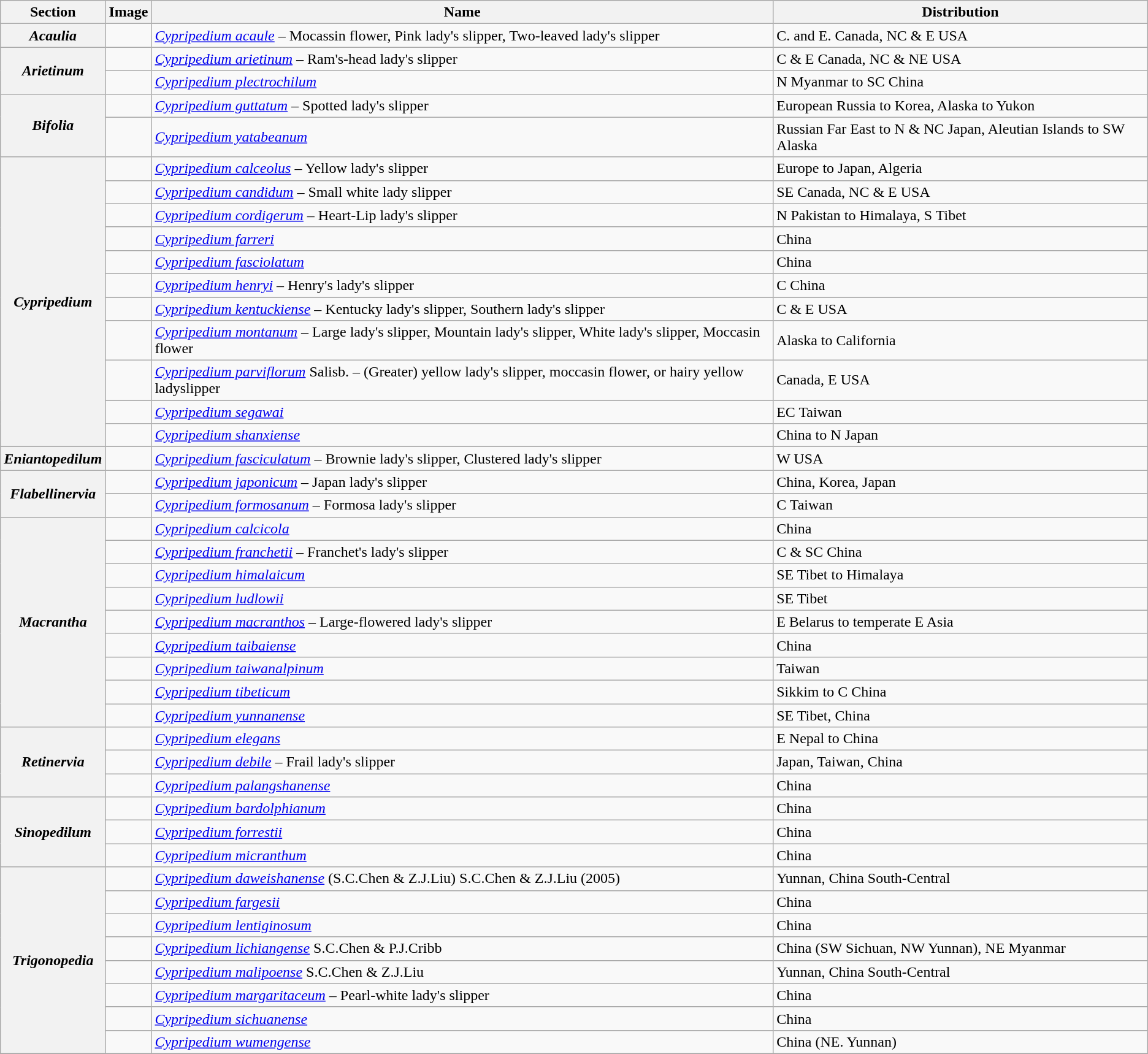<table class="wikitable collapsible">
<tr>
<th>Section</th>
<th>Image</th>
<th>Name</th>
<th>Distribution</th>
</tr>
<tr>
<th style="text-align:center;"><em>Acaulia</em></th>
<td></td>
<td><em><a href='#'>Cypripedium acaule</a></em> – Mocassin flower, Pink lady's slipper, Two-leaved lady's slipper</td>
<td>C. and E. Canada, NC & E USA</td>
</tr>
<tr>
<th rowspan="2" style="text-align:center;"><em>Arietinum</em></th>
<td></td>
<td><em><a href='#'>Cypripedium arietinum</a></em> – Ram's-head lady's slipper</td>
<td>C & E Canada, NC & NE USA</td>
</tr>
<tr>
<td></td>
<td><em><a href='#'>Cypripedium plectrochilum</a></em></td>
<td>N Myanmar to SC China</td>
</tr>
<tr>
<th rowspan="2" style="text-align:center;"><em>Bifolia</em></th>
<td></td>
<td><em><a href='#'>Cypripedium guttatum</a></em> – Spotted lady's slipper</td>
<td>European Russia to Korea, Alaska to Yukon</td>
</tr>
<tr>
<td></td>
<td><em><a href='#'>Cypripedium yatabeanum</a></em></td>
<td>Russian Far East to N & NC Japan, Aleutian Islands to SW Alaska</td>
</tr>
<tr>
<th rowspan="11" style="text-align:center;"><em>Cypripedium</em></th>
<td></td>
<td><em><a href='#'>Cypripedium calceolus</a></em> – Yellow lady's slipper</td>
<td>Europe to Japan, Algeria</td>
</tr>
<tr>
<td></td>
<td><em><a href='#'>Cypripedium candidum</a></em> – Small white lady slipper</td>
<td>SE Canada, NC & E USA</td>
</tr>
<tr>
<td></td>
<td><em><a href='#'>Cypripedium cordigerum</a></em> – Heart-Lip lady's slipper</td>
<td>N Pakistan to Himalaya, S Tibet</td>
</tr>
<tr>
<td></td>
<td><em><a href='#'>Cypripedium farreri</a></em></td>
<td>China</td>
</tr>
<tr>
<td></td>
<td><em><a href='#'>Cypripedium fasciolatum</a></em></td>
<td>China</td>
</tr>
<tr>
<td></td>
<td><em><a href='#'>Cypripedium henryi</a></em> – Henry's lady's slipper</td>
<td>C China</td>
</tr>
<tr>
<td></td>
<td><em><a href='#'>Cypripedium kentuckiense</a></em> – Kentucky lady's slipper, Southern lady's slipper</td>
<td>C & E USA</td>
</tr>
<tr>
<td></td>
<td><em><a href='#'>Cypripedium montanum</a></em> – Large lady's slipper, Mountain lady's slipper, White lady's slipper, Moccasin flower</td>
<td>Alaska to California</td>
</tr>
<tr>
<td></td>
<td><em><a href='#'>Cypripedium parviflorum</a></em> Salisb. – (Greater) yellow lady's slipper, moccasin flower, or hairy yellow ladyslipper</td>
<td>Canada, E USA</td>
</tr>
<tr>
<td></td>
<td><em><a href='#'>Cypripedium segawai</a></em></td>
<td>EC Taiwan</td>
</tr>
<tr>
<td></td>
<td><em><a href='#'>Cypripedium shanxiense</a></em></td>
<td>China to N Japan</td>
</tr>
<tr>
<th rowspan="1" style="text-align:center;"><em>Eniantopedilum</em></th>
<td></td>
<td><em><a href='#'>Cypripedium fasciculatum</a></em> – Brownie lady's slipper, Clustered lady's slipper</td>
<td>W USA</td>
</tr>
<tr>
<th rowspan="2" style="text-align:center;"><em>Flabellinervia</em></th>
<td></td>
<td><em><a href='#'>Cypripedium japonicum</a></em> – Japan lady's slipper</td>
<td>China, Korea, Japan</td>
</tr>
<tr>
<td></td>
<td><em><a href='#'>Cypripedium formosanum</a></em> – Formosa lady's slipper</td>
<td>C Taiwan</td>
</tr>
<tr>
<th rowspan="9" style="text-align:center;"><em>Macrantha</em></th>
<td></td>
<td><em><a href='#'>Cypripedium calcicola</a></em></td>
<td>China</td>
</tr>
<tr>
<td></td>
<td><em><a href='#'>Cypripedium franchetii</a></em> – Franchet's lady's slipper</td>
<td>C & SC China</td>
</tr>
<tr>
<td></td>
<td><em><a href='#'>Cypripedium himalaicum</a></em></td>
<td>SE Tibet to Himalaya</td>
</tr>
<tr>
<td></td>
<td><em><a href='#'>Cypripedium ludlowii</a></em></td>
<td>SE Tibet</td>
</tr>
<tr>
<td></td>
<td><em><a href='#'>Cypripedium macranthos</a></em> – Large-flowered lady's slipper</td>
<td>E Belarus to temperate E Asia</td>
</tr>
<tr>
<td></td>
<td><em><a href='#'>Cypripedium taibaiense</a></em></td>
<td>China</td>
</tr>
<tr>
<td></td>
<td><em><a href='#'>Cypripedium taiwanalpinum</a></em></td>
<td>Taiwan</td>
</tr>
<tr>
<td></td>
<td><em><a href='#'>Cypripedium tibeticum</a></em></td>
<td>Sikkim to C China</td>
</tr>
<tr>
<td></td>
<td><em><a href='#'>Cypripedium yunnanense</a></em></td>
<td>SE Tibet, China</td>
</tr>
<tr>
<th rowspan="3" style="text-align:center;"><em>Retinervia</em></th>
<td></td>
<td><em><a href='#'>Cypripedium elegans</a></em></td>
<td>E Nepal to China</td>
</tr>
<tr>
<td></td>
<td><em><a href='#'>Cypripedium debile</a></em> – Frail lady's slipper</td>
<td>Japan, Taiwan, China</td>
</tr>
<tr>
<td></td>
<td><em><a href='#'>Cypripedium palangshanense</a></em></td>
<td>China</td>
</tr>
<tr>
<th rowspan="3" style="text-align:center;"><em>Sinopedilum</em></th>
<td></td>
<td><em><a href='#'>Cypripedium bardolphianum</a></em></td>
<td>China</td>
</tr>
<tr>
<td></td>
<td><em><a href='#'>Cypripedium forrestii</a></em></td>
<td>China</td>
</tr>
<tr>
<td></td>
<td><em><a href='#'>Cypripedium micranthum</a></em></td>
<td>China</td>
</tr>
<tr>
<th rowspan="8" style="text-align:center;"><em>Trigonopedia</em></th>
<td></td>
<td><em><a href='#'>Cypripedium daweishanense</a></em> (S.C.Chen & Z.J.Liu) S.C.Chen & Z.J.Liu (2005)</td>
<td>Yunnan, China South-Central</td>
</tr>
<tr>
<td></td>
<td><em><a href='#'>Cypripedium fargesii</a></em></td>
<td>China</td>
</tr>
<tr>
<td></td>
<td><em><a href='#'>Cypripedium lentiginosum</a></em></td>
<td>China</td>
</tr>
<tr>
<td></td>
<td><em><a href='#'>Cypripedium lichiangense</a></em> S.C.Chen & P.J.Cribb</td>
<td>China (SW Sichuan, NW Yunnan), NE Myanmar</td>
</tr>
<tr>
<td></td>
<td><em><a href='#'>Cypripedium malipoense</a></em> S.C.Chen & Z.J.Liu</td>
<td>Yunnan, China South-Central</td>
</tr>
<tr>
<td></td>
<td><em><a href='#'>Cypripedium margaritaceum</a></em> – Pearl-white lady's slipper</td>
<td>China</td>
</tr>
<tr>
<td></td>
<td><em><a href='#'>Cypripedium sichuanense</a></em></td>
<td>China</td>
</tr>
<tr>
<td></td>
<td><em><a href='#'>Cypripedium wumengense</a></em></td>
<td>China (NE. Yunnan)</td>
</tr>
<tr>
</tr>
</table>
